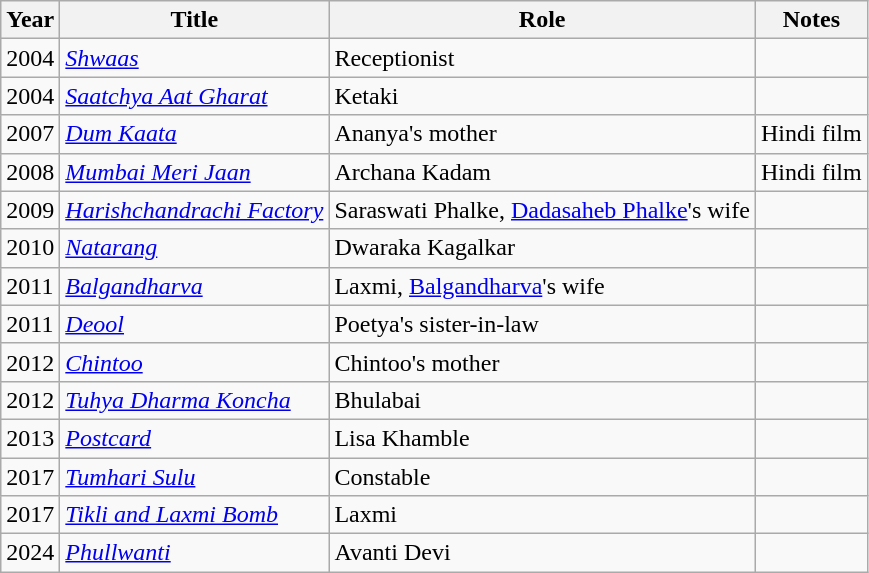<table class="wikitable sortable">
<tr>
<th>Year</th>
<th>Title</th>
<th>Role</th>
<th>Notes</th>
</tr>
<tr>
<td>2004</td>
<td><em><a href='#'>Shwaas</a></em></td>
<td>Receptionist</td>
<td></td>
</tr>
<tr>
<td>2004</td>
<td><em><a href='#'>Saatchya Aat Gharat</a></em></td>
<td>Ketaki</td>
<td></td>
</tr>
<tr>
<td>2007</td>
<td><em><a href='#'>Dum Kaata</a></em></td>
<td>Ananya's mother</td>
<td>Hindi film</td>
</tr>
<tr>
<td>2008</td>
<td><em><a href='#'>Mumbai Meri Jaan</a></em></td>
<td>Archana Kadam</td>
<td>Hindi film</td>
</tr>
<tr>
<td>2009</td>
<td><em><a href='#'>Harishchandrachi Factory</a></em></td>
<td>Saraswati Phalke, <a href='#'>Dadasaheb Phalke</a>'s wife</td>
<td></td>
</tr>
<tr>
<td>2010</td>
<td><em><a href='#'>Natarang</a></em></td>
<td>Dwaraka Kagalkar</td>
<td></td>
</tr>
<tr>
<td>2011</td>
<td><em><a href='#'>Balgandharva</a></em></td>
<td>Laxmi, <a href='#'>Balgandharva</a>'s wife</td>
<td></td>
</tr>
<tr>
<td>2011</td>
<td><em><a href='#'>Deool</a></em></td>
<td>Poetya's sister-in-law</td>
<td></td>
</tr>
<tr>
<td>2012</td>
<td><em><a href='#'>Chintoo</a></em></td>
<td>Chintoo's mother</td>
<td></td>
</tr>
<tr>
<td>2012</td>
<td><em><a href='#'>Tuhya Dharma Koncha</a></em></td>
<td>Bhulabai</td>
<td></td>
</tr>
<tr>
<td>2013</td>
<td><em><a href='#'>Postcard</a></em></td>
<td>Lisa Khamble</td>
<td></td>
</tr>
<tr>
<td>2017</td>
<td><em><a href='#'>Tumhari Sulu</a></em></td>
<td>Constable</td>
<td></td>
</tr>
<tr>
<td>2017</td>
<td><em><a href='#'>Tikli and Laxmi Bomb</a></em></td>
<td>Laxmi</td>
<td></td>
</tr>
<tr>
<td>2024</td>
<td><em><a href='#'>Phullwanti</a></em></td>
<td>Avanti Devi</td>
<td></td>
</tr>
</table>
